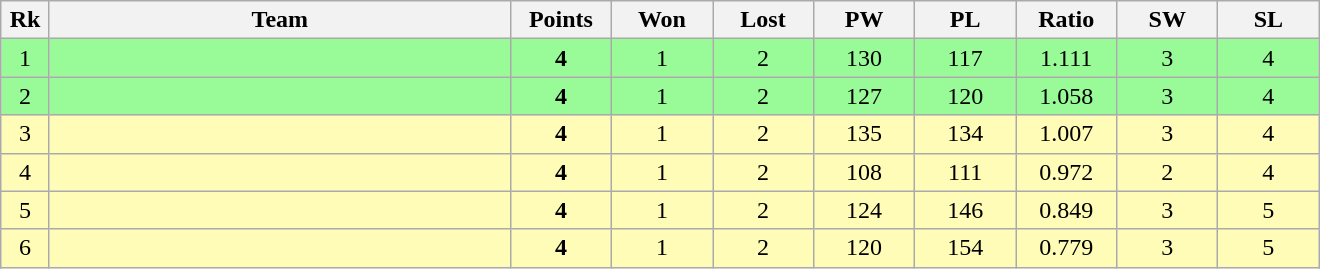<table class=wikitable style=text-align:center>
<tr>
<th width=25>Rk</th>
<th width=300>Team</th>
<th width=60>Points</th>
<th width=60>Won</th>
<th width=60>Lost</th>
<th width=60>PW</th>
<th width=60>PL</th>
<th width=60>Ratio</th>
<th width=60>SW</th>
<th width=60>SL</th>
</tr>
<tr style="background: #98fb98">
<td>1</td>
<td align=left></td>
<td><strong>4</strong></td>
<td>1</td>
<td>2</td>
<td>130</td>
<td>117</td>
<td>1.111</td>
<td>3</td>
<td>4</td>
</tr>
<tr style="background: #98fb98">
<td>2</td>
<td align=left></td>
<td><strong>4</strong></td>
<td>1</td>
<td>2</td>
<td>127</td>
<td>120</td>
<td>1.058</td>
<td>3</td>
<td>4</td>
</tr>
<tr style="background: #fffcb7">
<td>3</td>
<td align=left></td>
<td><strong>4</strong></td>
<td>1</td>
<td>2</td>
<td>135</td>
<td>134</td>
<td>1.007</td>
<td>3</td>
<td>4</td>
</tr>
<tr style="background: #fffcb7">
<td>4</td>
<td align=left></td>
<td><strong>4</strong></td>
<td>1</td>
<td>2</td>
<td>108</td>
<td>111</td>
<td>0.972</td>
<td>2</td>
<td>4</td>
</tr>
<tr style="background: #fffcb7">
<td>5</td>
<td align=left></td>
<td><strong>4</strong></td>
<td>1</td>
<td>2</td>
<td>124</td>
<td>146</td>
<td>0.849</td>
<td>3</td>
<td>5</td>
</tr>
<tr style="background: #fffcb7">
<td>6</td>
<td align=left></td>
<td><strong>4</strong></td>
<td>1</td>
<td>2</td>
<td>120</td>
<td>154</td>
<td>0.779</td>
<td>3</td>
<td>5</td>
</tr>
</table>
